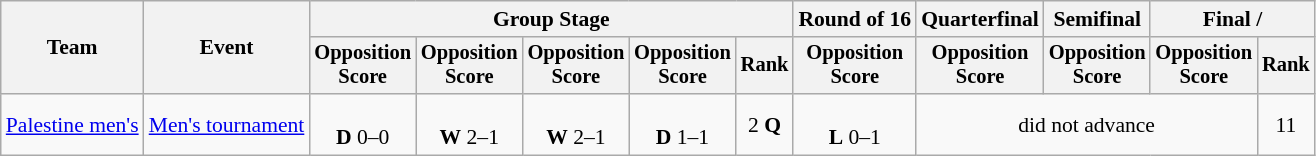<table class=wikitable style=font-size:90%;text-align:center>
<tr>
<th rowspan=2>Team</th>
<th rowspan=2>Event</th>
<th colspan=5>Group Stage</th>
<th>Round of 16</th>
<th>Quarterfinal</th>
<th>Semifinal</th>
<th colspan=2>Final / </th>
</tr>
<tr style=font-size:95%>
<th>Opposition<br>Score</th>
<th>Opposition<br>Score</th>
<th>Opposition<br>Score</th>
<th>Opposition<br>Score</th>
<th>Rank</th>
<th>Opposition<br>Score</th>
<th>Opposition<br>Score</th>
<th>Opposition<br>Score</th>
<th>Opposition<br>Score</th>
<th>Rank</th>
</tr>
<tr>
<td align=left><a href='#'>Palestine men's</a></td>
<td align=left><a href='#'>Men's tournament</a></td>
<td><br><strong>D</strong> 0–0</td>
<td><br><strong>W</strong> 2–1</td>
<td><br><strong>W</strong> 2–1</td>
<td><br><strong>D</strong> 1–1</td>
<td>2 <strong>Q</strong></td>
<td><br><strong>L</strong> 0–1</td>
<td colspan=3>did not advance</td>
<td>11</td>
</tr>
</table>
